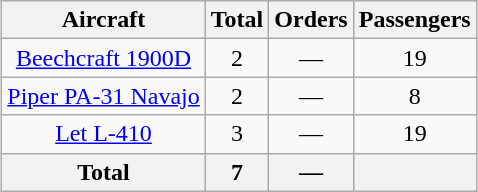<table class="wikitable" style="border-collapse:collapse;text-align:center;margin:1em auto">
<tr>
<th>Aircraft</th>
<th>Total</th>
<th>Orders</th>
<th>Passengers</th>
</tr>
<tr>
<td><a href='#'>Beechcraft 1900D</a></td>
<td>2</td>
<td>—</td>
<td>19</td>
</tr>
<tr>
<td><a href='#'>Piper PA-31 Navajo</a></td>
<td>2</td>
<td>—</td>
<td>8</td>
</tr>
<tr>
<td><a href='#'>Let L-410</a></td>
<td>3</td>
<td>—</td>
<td>19</td>
</tr>
<tr>
<th>Total</th>
<th>7</th>
<th>—</th>
<th></th>
</tr>
</table>
